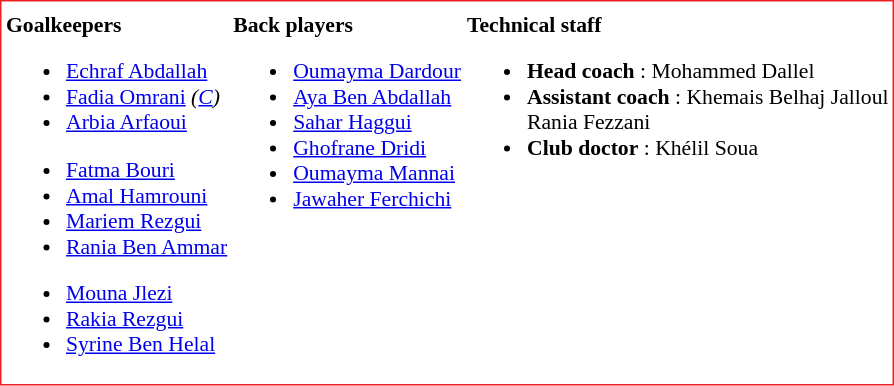<table class="toccolours" style="border: #ED2024 solid 1px; background: #FFFFFF; font-size: 95%">
<tr>
<th colspan="5" style="background-color:#FFFFFF;"></th>
</tr>
<tr>
<td style="font-size: 95%;" valign="top"><strong>Goalkeepers</strong><br><ul><li>  <a href='#'>Echraf Abdallah</a></li><li>  <a href='#'>Fadia Omrani</a> <em>(<a href='#'>C</a>)</em></li><li>  <a href='#'>Arbia Arfaoui</a></li></ul><ul><li>  <a href='#'>Fatma Bouri</a></li><li>  <a href='#'>Amal Hamrouni</a></li><li>  <a href='#'>Mariem Rezgui</a></li><li>  <a href='#'>Rania Ben Ammar</a></li></ul><ul><li>  <a href='#'>Mouna Jlezi</a></li><li>  <a href='#'>Rakia Rezgui</a></li><li>  <a href='#'>Syrine Ben Helal</a></li></ul></td>
<td style="font-size: 95%;" valign="top"><strong>Back players</strong><br><ul><li>  <a href='#'>Oumayma Dardour</a></li><li>  <a href='#'>Aya Ben Abdallah</a></li><li>  <a href='#'>Sahar Haggui</a></li><li>  <a href='#'>Ghofrane Dridi</a></li><li>  <a href='#'>Oumayma Mannai</a></li><li>  <a href='#'>Jawaher Ferchichi</a></li></ul></td>
<td style="font-size: 95%;" valign="top"><strong>Technical staff</strong><br><ul><li><strong>Head coach</strong> :  Mohammed Dallel</li><li><strong>Assistant coach</strong> :  Khemais Belhaj Jalloul <br> Rania Fezzani</li><li><strong>Club doctor</strong> :  Khélil Soua</li></ul></td>
</tr>
</table>
